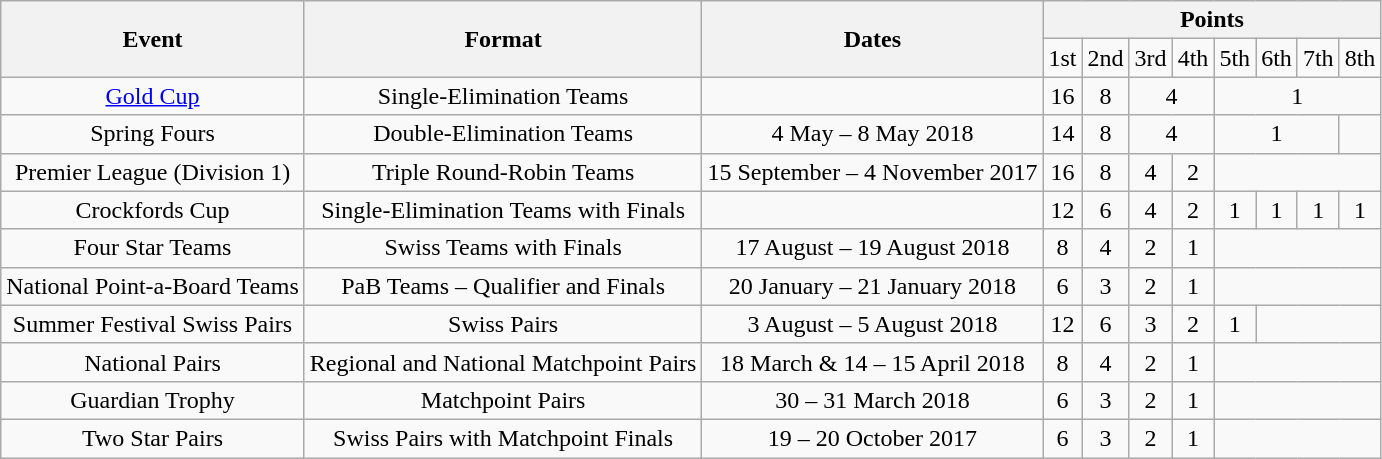<table class="wikitable" style="text-align:center;">
<tr>
<th rowspan="2">Event </th>
<th rowspan="2">Format</th>
<th rowspan="2">Dates</th>
<th colspan="8">Points</th>
</tr>
<tr>
<td>1st</td>
<td>2nd</td>
<td>3rd</td>
<td>4th</td>
<td>5th</td>
<td>6th</td>
<td>7th</td>
<td>8th</td>
</tr>
<tr>
<td><a href='#'>Gold Cup</a></td>
<td>Single-Elimination Teams</td>
<td></td>
<td>16</td>
<td>8</td>
<td colspan="2">4</td>
<td colspan="4">1</td>
</tr>
<tr>
<td>Spring Fours</td>
<td>Double-Elimination Teams</td>
<td>4 May – 8 May 2018</td>
<td>14</td>
<td>8</td>
<td colspan="2">4</td>
<td colspan="3">1</td>
<td></td>
</tr>
<tr>
<td>Premier League (Division 1)</td>
<td>Triple Round-Robin Teams</td>
<td>15 September – 4 November 2017</td>
<td>16</td>
<td>8</td>
<td>4</td>
<td>2</td>
<td colspan="4"></td>
</tr>
<tr>
<td>Crockfords Cup</td>
<td>Single-Elimination Teams with Finals</td>
<td></td>
<td>12</td>
<td>6</td>
<td>4</td>
<td>2</td>
<td>1</td>
<td>1</td>
<td>1</td>
<td>1</td>
</tr>
<tr>
<td>Four Star Teams</td>
<td>Swiss Teams with Finals</td>
<td>17 August – 19 August 2018</td>
<td>8</td>
<td>4</td>
<td>2</td>
<td>1</td>
<td colspan="4"></td>
</tr>
<tr>
<td>National Point-a-Board Teams</td>
<td>PaB Teams – Qualifier and Finals</td>
<td>20 January – 21 January 2018</td>
<td>6</td>
<td>3</td>
<td>2</td>
<td>1</td>
<td colspan="4"></td>
</tr>
<tr>
<td>Summer Festival Swiss Pairs</td>
<td>Swiss Pairs</td>
<td>3 August – 5 August 2018</td>
<td>12</td>
<td>6</td>
<td>3</td>
<td>2</td>
<td>1</td>
<td colspan="3"></td>
</tr>
<tr>
<td>National Pairs</td>
<td>Regional and National Matchpoint Pairs</td>
<td>18 March & 14 – 15 April 2018</td>
<td>8</td>
<td>4</td>
<td>2</td>
<td>1</td>
<td colspan="4"></td>
</tr>
<tr>
<td>Guardian Trophy</td>
<td>Matchpoint Pairs</td>
<td>30 – 31 March 2018</td>
<td>6</td>
<td>3</td>
<td>2</td>
<td>1</td>
<td colspan="4"></td>
</tr>
<tr>
<td>Two Star Pairs</td>
<td>Swiss Pairs with Matchpoint Finals</td>
<td>19 – 20 October 2017</td>
<td>6</td>
<td>3</td>
<td>2</td>
<td>1</td>
<td colspan="4"></td>
</tr>
</table>
